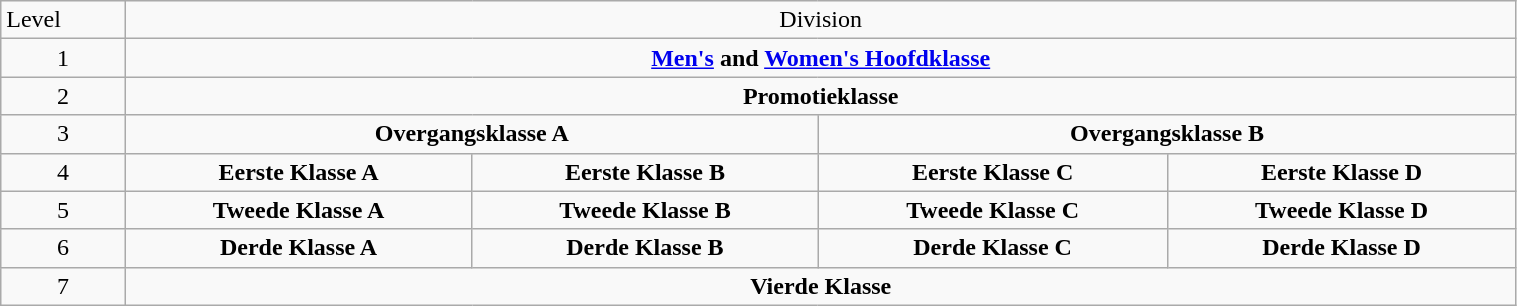<table class="wikitable sortable" width=80%>
<tr>
<td>Level</td>
<td align="center" colspan="4">Division</td>
</tr>
<tr>
<td align="center">1</td>
<td align="center" colspan="4"><strong><a href='#'>Men's</a> and <a href='#'>Women's Hoofdklasse</a></strong></td>
</tr>
<tr>
<td align="center">2</td>
<td align="center" colspan="4"><strong>Promotieklasse</strong></td>
</tr>
<tr>
<td align="center">3</td>
<td align="center" colspan="2"><strong>Overgangsklasse A</strong></td>
<td align="center" colspan="2"><strong>Overgangsklasse B</strong></td>
</tr>
<tr>
<td align="center">4</td>
<td align="center"><strong>Eerste Klasse A</strong></td>
<td align="center"><strong>Eerste Klasse B</strong></td>
<td align="center"><strong>Eerste Klasse C</strong></td>
<td align="center"><strong>Eerste Klasse D</strong></td>
</tr>
<tr>
<td align="center">5</td>
<td align="center"><strong>Tweede Klasse A</strong></td>
<td align="center"><strong>Tweede Klasse B</strong></td>
<td align="center"><strong>Tweede Klasse C</strong></td>
<td align="center"><strong>Tweede Klasse D</strong></td>
</tr>
<tr>
<td align="center">6</td>
<td align="center"><strong>Derde Klasse A</strong></td>
<td align="center"><strong>Derde Klasse B</strong></td>
<td align="center"><strong>Derde Klasse C</strong></td>
<td align="center"><strong>Derde Klasse D</strong></td>
</tr>
<tr>
<td align="center">7</td>
<td align="center" colspan="4"><strong>Vierde Klasse</strong></td>
</tr>
</table>
